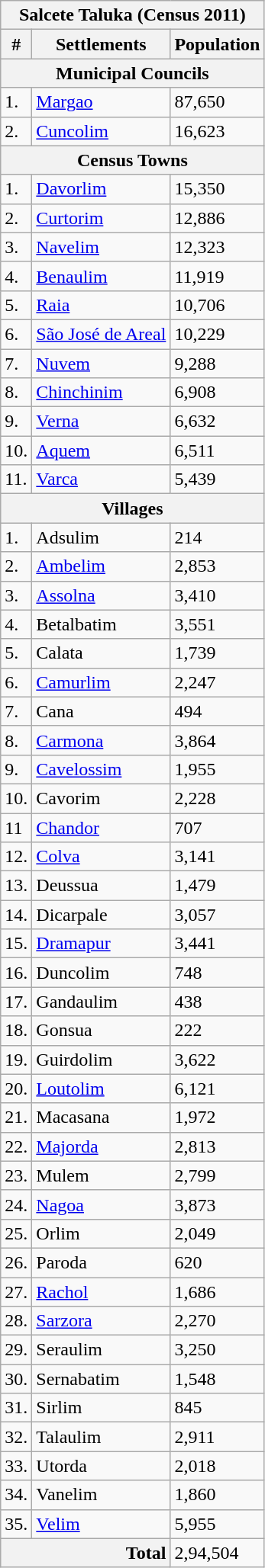<table class="wikitable">
<tr>
<th colspan="3" style="text-align:center;">Salcete Taluka (Census 2011)</th>
</tr>
<tr>
<th>#</th>
<th>Settlements</th>
<th>Population</th>
</tr>
<tr>
<th colspan="3" style="text-align:center;">Municipal Councils</th>
</tr>
<tr>
<td>1.</td>
<td><a href='#'>Margao</a></td>
<td>87,650</td>
</tr>
<tr>
<td>2.</td>
<td><a href='#'>Cuncolim</a></td>
<td>16,623</td>
</tr>
<tr>
<th colspan="3" style="text-align:center;">Census Towns</th>
</tr>
<tr>
<td>1.</td>
<td><a href='#'>Davorlim</a></td>
<td>15,350</td>
</tr>
<tr>
<td>2.</td>
<td><a href='#'>Curtorim</a></td>
<td>12,886</td>
</tr>
<tr>
<td>3.</td>
<td><a href='#'>Navelim</a></td>
<td>12,323</td>
</tr>
<tr>
<td>4.</td>
<td><a href='#'>Benaulim</a></td>
<td>11,919</td>
</tr>
<tr>
<td>5.</td>
<td><a href='#'>Raia</a></td>
<td>10,706</td>
</tr>
<tr>
<td>6.</td>
<td><a href='#'>São José de Areal</a></td>
<td>10,229</td>
</tr>
<tr>
<td>7.</td>
<td><a href='#'>Nuvem</a></td>
<td>9,288</td>
</tr>
<tr>
<td>8.</td>
<td><a href='#'>Chinchinim</a></td>
<td>6,908</td>
</tr>
<tr>
<td>9.</td>
<td><a href='#'>Verna</a></td>
<td>6,632</td>
</tr>
<tr>
<td>10.</td>
<td><a href='#'>Aquem</a></td>
<td>6,511</td>
</tr>
<tr>
<td>11.</td>
<td><a href='#'>Varca</a></td>
<td>5,439</td>
</tr>
<tr>
<th colspan="3" style="text-align:center;">Villages</th>
</tr>
<tr>
<td>1.</td>
<td>Adsulim</td>
<td>214</td>
</tr>
<tr>
<td>2.</td>
<td><a href='#'>Ambelim</a></td>
<td>2,853</td>
</tr>
<tr>
<td>3.</td>
<td><a href='#'>Assolna</a></td>
<td>3,410</td>
</tr>
<tr>
<td>4.</td>
<td>Betalbatim</td>
<td>3,551</td>
</tr>
<tr>
<td>5.</td>
<td>Calata</td>
<td>1,739</td>
</tr>
<tr>
<td>6.</td>
<td><a href='#'>Camurlim</a></td>
<td>2,247</td>
</tr>
<tr>
<td>7.</td>
<td>Cana</td>
<td>494</td>
</tr>
<tr>
<td>8.</td>
<td><a href='#'>Carmona</a></td>
<td>3,864</td>
</tr>
<tr>
<td>9.</td>
<td><a href='#'>Cavelossim</a></td>
<td>1,955</td>
</tr>
<tr>
<td>10.</td>
<td>Cavorim</td>
<td>2,228</td>
</tr>
<tr>
<td>11</td>
<td><a href='#'>Chandor</a></td>
<td>707</td>
</tr>
<tr>
<td>12.</td>
<td><a href='#'>Colva</a></td>
<td>3,141</td>
</tr>
<tr>
<td>13.</td>
<td>Deussua</td>
<td>1,479</td>
</tr>
<tr>
<td>14.</td>
<td>Dicarpale</td>
<td>3,057</td>
</tr>
<tr>
<td>15.</td>
<td><a href='#'>Dramapur</a></td>
<td>3,441</td>
</tr>
<tr>
<td>16.</td>
<td>Duncolim</td>
<td>748</td>
</tr>
<tr>
<td>17.</td>
<td>Gandaulim</td>
<td>438</td>
</tr>
<tr>
<td>18.</td>
<td>Gonsua</td>
<td>222</td>
</tr>
<tr>
<td>19.</td>
<td>Guirdolim</td>
<td>3,622</td>
</tr>
<tr>
<td>20.</td>
<td><a href='#'>Loutolim</a></td>
<td>6,121</td>
</tr>
<tr>
<td>21.</td>
<td>Macasana</td>
<td>1,972</td>
</tr>
<tr>
<td>22.</td>
<td><a href='#'>Majorda</a></td>
<td>2,813</td>
</tr>
<tr>
<td>23.</td>
<td>Mulem</td>
<td>2,799</td>
</tr>
<tr>
<td>24.</td>
<td><a href='#'>Nagoa</a></td>
<td>3,873</td>
</tr>
<tr>
<td>25.</td>
<td>Orlim</td>
<td>2,049</td>
</tr>
<tr>
<td>26.</td>
<td>Paroda</td>
<td>620</td>
</tr>
<tr>
<td>27.</td>
<td><a href='#'>Rachol</a></td>
<td>1,686</td>
</tr>
<tr>
<td>28.</td>
<td><a href='#'>Sarzora</a></td>
<td>2,270</td>
</tr>
<tr>
<td>29.</td>
<td>Seraulim</td>
<td>3,250</td>
</tr>
<tr>
<td>30.</td>
<td>Sernabatim</td>
<td>1,548</td>
</tr>
<tr>
<td>31.</td>
<td>Sirlim</td>
<td>845</td>
</tr>
<tr>
<td>32.</td>
<td>Talaulim</td>
<td>2,911</td>
</tr>
<tr>
<td>33.</td>
<td>Utorda</td>
<td>2,018</td>
</tr>
<tr>
<td>34.</td>
<td>Vanelim</td>
<td>1,860</td>
</tr>
<tr>
<td>35.</td>
<td><a href='#'>Velim</a></td>
<td>5,955</td>
</tr>
<tr>
<th colspan="2" style="text-align:right;">Total</th>
<td>2,94,504</td>
</tr>
</table>
